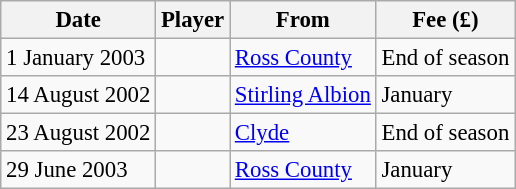<table class="wikitable sortable" style="font-size:95%">
<tr>
<th>Date</th>
<th>Player</th>
<th>From</th>
<th>Fee (£)</th>
</tr>
<tr>
<td>1 January 2003</td>
<td> </td>
<td><a href='#'>Ross County</a></td>
<td>End of season</td>
</tr>
<tr>
<td>14 August 2002</td>
<td> </td>
<td><a href='#'>Stirling Albion</a></td>
<td>January</td>
</tr>
<tr>
<td>23 August 2002</td>
<td> </td>
<td><a href='#'>Clyde</a></td>
<td>End of season</td>
</tr>
<tr>
<td>29 June 2003</td>
<td> </td>
<td><a href='#'>Ross County</a></td>
<td>January</td>
</tr>
</table>
